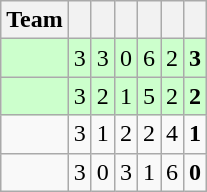<table class=wikitable style="text-align:center">
<tr>
<th>Team</th>
<th></th>
<th></th>
<th></th>
<th></th>
<th></th>
<th></th>
</tr>
<tr bgcolor=ccffcc>
<td style="text-align:left"></td>
<td>3</td>
<td>3</td>
<td>0</td>
<td>6</td>
<td>2</td>
<td><strong>3</strong></td>
</tr>
<tr bgcolor=ccffcc>
<td style="text-align:left"></td>
<td>3</td>
<td>2</td>
<td>1</td>
<td>5</td>
<td>2</td>
<td><strong>2</strong></td>
</tr>
<tr>
<td style="text-align:left"></td>
<td>3</td>
<td>1</td>
<td>2</td>
<td>2</td>
<td>4</td>
<td><strong>1</strong></td>
</tr>
<tr>
<td style="text-align:left"></td>
<td>3</td>
<td>0</td>
<td>3</td>
<td>1</td>
<td>6</td>
<td><strong>0</strong></td>
</tr>
</table>
